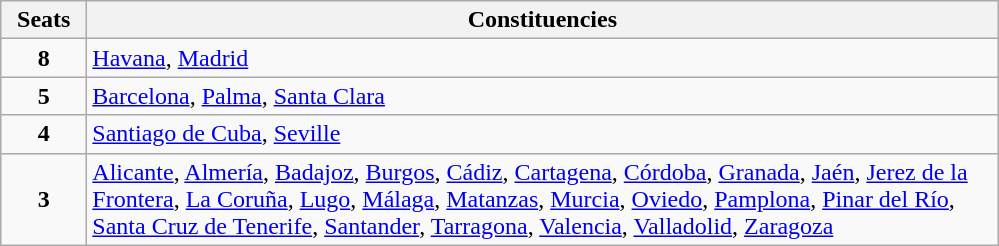<table class="wikitable" style="text-align:left;">
<tr>
<th width="50">Seats</th>
<th width="600">Constituencies</th>
</tr>
<tr>
<td align="center"><strong>8</strong></td>
<td><a href='#'>Havana</a>, <a href='#'>Madrid</a></td>
</tr>
<tr>
<td align="center"><strong>5</strong></td>
<td><a href='#'>Barcelona</a>, <a href='#'>Palma</a>, <a href='#'>Santa Clara</a></td>
</tr>
<tr>
<td align="center"><strong>4</strong></td>
<td><a href='#'>Santiago de Cuba</a>, <a href='#'>Seville</a></td>
</tr>
<tr>
<td align="center"><strong>3</strong></td>
<td><a href='#'>Alicante</a>, <a href='#'>Almería</a>, <a href='#'>Badajoz</a>, <a href='#'>Burgos</a>, <a href='#'>Cádiz</a>, <a href='#'>Cartagena</a>, <a href='#'>Córdoba</a>, <a href='#'>Granada</a>, <a href='#'>Jaén</a>, <a href='#'>Jerez de la Frontera</a>, <a href='#'>La Coruña</a>, <a href='#'>Lugo</a>, <a href='#'>Málaga</a>, <a href='#'>Matanzas</a>, <a href='#'>Murcia</a>, <a href='#'>Oviedo</a>, <a href='#'>Pamplona</a>, <a href='#'>Pinar del Río</a>, <a href='#'>Santa Cruz de Tenerife</a>, <a href='#'>Santander</a>, <a href='#'>Tarragona</a>, <a href='#'>Valencia</a>, <a href='#'>Valladolid</a>, <a href='#'>Zaragoza</a></td>
</tr>
</table>
